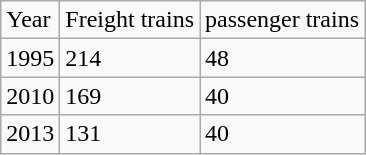<table class="wikitable float-right">
<tr>
<td>Year</td>
<td>Freight trains</td>
<td>passenger trains</td>
</tr>
<tr>
<td>1995</td>
<td>214</td>
<td>48</td>
</tr>
<tr>
<td>2010</td>
<td>169</td>
<td>40</td>
</tr>
<tr>
<td>2013</td>
<td>131</td>
<td>40</td>
</tr>
</table>
